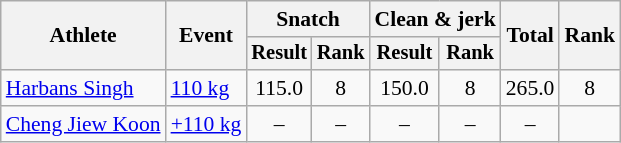<table class="wikitable" style="font-size:90%">
<tr>
<th rowspan="2">Athlete</th>
<th rowspan="2">Event</th>
<th colspan="2">Snatch</th>
<th colspan="2">Clean & jerk</th>
<th rowspan="2">Total</th>
<th rowspan="2">Rank</th>
</tr>
<tr style="font-size:95%">
<th>Result</th>
<th>Rank</th>
<th>Result</th>
<th>Rank</th>
</tr>
<tr align=center>
<td align=left><a href='#'>Harbans Singh</a></td>
<td align=left><a href='#'>110 kg</a></td>
<td>115.0</td>
<td>8</td>
<td>150.0</td>
<td>8</td>
<td>265.0</td>
<td>8</td>
</tr>
<tr align=center>
<td align=left><a href='#'>Cheng Jiew Koon</a></td>
<td align=left><a href='#'>+110 kg</a></td>
<td>–</td>
<td>–</td>
<td>–</td>
<td>–</td>
<td>–</td>
<td></td>
</tr>
</table>
